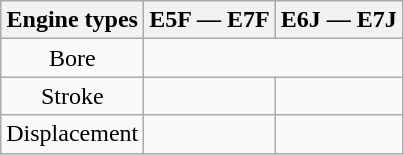<table class="wikitable" style="text-align:center">
<tr>
<th>Engine types</th>
<th>E5F — E7F</th>
<th>E6J — E7J</th>
</tr>
<tr>
<td>Bore</td>
<td colspan=2></td>
</tr>
<tr>
<td>Stroke</td>
<td></td>
<td></td>
</tr>
<tr>
<td>Displacement</td>
<td></td>
<td></td>
</tr>
</table>
